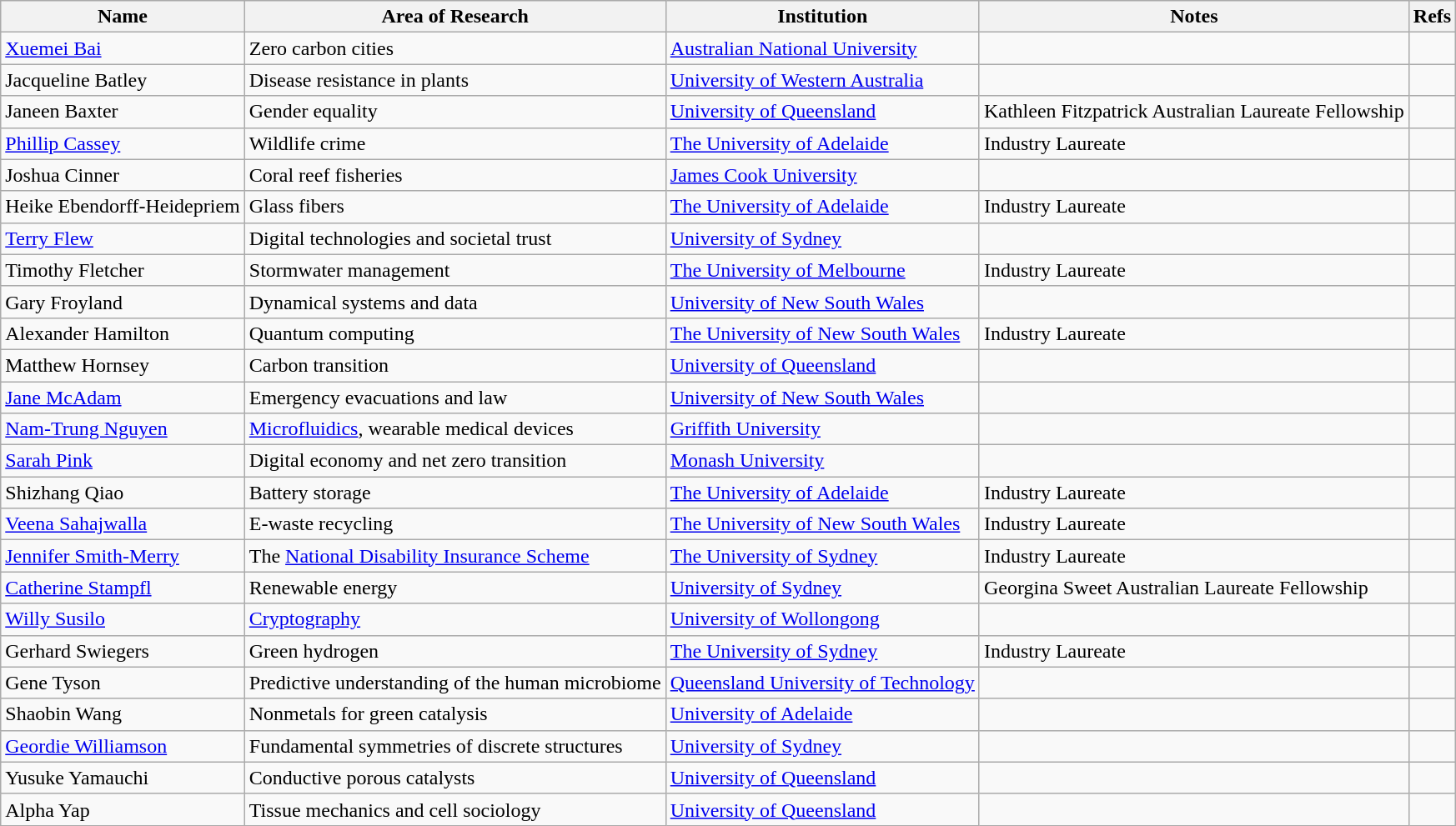<table class="wikitable">
<tr>
<th>Name</th>
<th>Area of Research</th>
<th>Institution</th>
<th>Notes</th>
<th>Refs</th>
</tr>
<tr>
<td><a href='#'>Xuemei Bai</a></td>
<td>Zero carbon cities</td>
<td><a href='#'>Australian National University</a></td>
<td></td>
<td></td>
</tr>
<tr>
<td>Jacqueline Batley</td>
<td>Disease resistance in plants</td>
<td><a href='#'>University of Western Australia</a></td>
<td></td>
<td></td>
</tr>
<tr>
<td>Janeen Baxter</td>
<td>Gender equality</td>
<td><a href='#'>University of Queensland</a></td>
<td>Kathleen Fitzpatrick Australian Laureate Fellowship</td>
<td></td>
</tr>
<tr>
<td><a href='#'>Phillip Cassey</a></td>
<td>Wildlife crime</td>
<td><a href='#'>The University of Adelaide</a></td>
<td>Industry Laureate</td>
<td></td>
</tr>
<tr>
<td>Joshua Cinner</td>
<td>Coral reef fisheries</td>
<td><a href='#'>James Cook University</a></td>
<td></td>
<td></td>
</tr>
<tr>
<td>Heike Ebendorff-Heidepriem</td>
<td>Glass fibers</td>
<td><a href='#'>The University of Adelaide</a></td>
<td>Industry Laureate</td>
<td></td>
</tr>
<tr>
<td><a href='#'>Terry Flew</a></td>
<td>Digital technologies and societal trust</td>
<td><a href='#'>University of Sydney</a></td>
<td></td>
<td></td>
</tr>
<tr>
<td>Timothy Fletcher</td>
<td>Stormwater management</td>
<td><a href='#'>The University of Melbourne</a></td>
<td>Industry Laureate</td>
<td></td>
</tr>
<tr>
<td>Gary Froyland</td>
<td>Dynamical systems and data</td>
<td><a href='#'>University of New South Wales</a></td>
<td></td>
<td></td>
</tr>
<tr>
<td>Alexander Hamilton</td>
<td>Quantum computing</td>
<td><a href='#'>The University of New South Wales</a></td>
<td>Industry Laureate</td>
<td></td>
</tr>
<tr>
<td>Matthew Hornsey</td>
<td>Carbon transition</td>
<td><a href='#'>University of Queensland</a></td>
<td></td>
<td></td>
</tr>
<tr>
<td><a href='#'>Jane McAdam</a></td>
<td>Emergency evacuations and law</td>
<td><a href='#'>University of New South Wales</a></td>
<td></td>
<td></td>
</tr>
<tr>
<td><a href='#'>Nam-Trung Nguyen</a></td>
<td><a href='#'>Microfluidics</a>, wearable medical devices</td>
<td><a href='#'>Griffith University</a></td>
<td></td>
<td></td>
</tr>
<tr>
<td><a href='#'>Sarah Pink</a></td>
<td>Digital economy and net zero transition</td>
<td><a href='#'>Monash University</a></td>
<td></td>
<td></td>
</tr>
<tr>
<td>Shizhang Qiao</td>
<td>Battery storage</td>
<td><a href='#'>The University of Adelaide</a></td>
<td>Industry Laureate</td>
<td></td>
</tr>
<tr>
<td><a href='#'>Veena Sahajwalla</a></td>
<td>E-waste recycling</td>
<td><a href='#'>The University of New South Wales</a></td>
<td>Industry Laureate</td>
<td></td>
</tr>
<tr>
<td><a href='#'>Jennifer Smith-Merry</a></td>
<td>The <a href='#'>National Disability Insurance Scheme</a></td>
<td><a href='#'>The University of Sydney</a></td>
<td>Industry Laureate</td>
<td></td>
</tr>
<tr>
<td><a href='#'>Catherine Stampfl</a></td>
<td>Renewable energy</td>
<td><a href='#'>University of Sydney</a></td>
<td>Georgina Sweet Australian Laureate Fellowship</td>
<td></td>
</tr>
<tr>
<td><a href='#'>Willy Susilo</a></td>
<td><a href='#'>Cryptography</a></td>
<td><a href='#'>University of Wollongong</a></td>
<td></td>
<td></td>
</tr>
<tr>
<td>Gerhard Swiegers</td>
<td>Green hydrogen</td>
<td><a href='#'>The University of Sydney</a></td>
<td>Industry Laureate</td>
<td></td>
</tr>
<tr>
<td>Gene Tyson</td>
<td>Predictive understanding of the human microbiome</td>
<td><a href='#'>Queensland University of Technology</a></td>
<td></td>
<td></td>
</tr>
<tr>
<td>Shaobin Wang</td>
<td>Nonmetals for green catalysis</td>
<td><a href='#'>University of Adelaide</a></td>
<td></td>
<td></td>
</tr>
<tr>
<td><a href='#'>Geordie Williamson</a></td>
<td>Fundamental symmetries of discrete structures</td>
<td><a href='#'>University of Sydney</a></td>
<td></td>
<td></td>
</tr>
<tr>
<td>Yusuke Yamauchi</td>
<td>Conductive porous catalysts</td>
<td><a href='#'>University of Queensland</a></td>
<td></td>
<td></td>
</tr>
<tr>
<td>Alpha Yap</td>
<td>Tissue mechanics and cell sociology</td>
<td><a href='#'>University of Queensland</a></td>
<td></td>
<td></td>
</tr>
</table>
